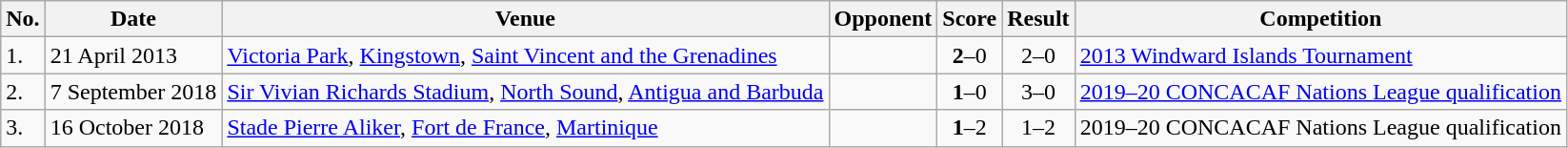<table class="wikitable" style="font-size:100%;">
<tr>
<th>No.</th>
<th>Date</th>
<th>Venue</th>
<th>Opponent</th>
<th>Score</th>
<th>Result</th>
<th>Competition</th>
</tr>
<tr>
<td>1.</td>
<td>21 April 2013</td>
<td><a href='#'>Victoria Park</a>, <a href='#'>Kingstown</a>, <a href='#'>Saint Vincent and the Grenadines</a></td>
<td></td>
<td align=center><strong>2</strong>–0</td>
<td align=center>2–0</td>
<td><a href='#'>2013 Windward Islands Tournament</a></td>
</tr>
<tr>
<td>2.</td>
<td>7 September 2018</td>
<td><a href='#'>Sir Vivian Richards Stadium</a>, <a href='#'>North Sound</a>, <a href='#'>Antigua and Barbuda</a></td>
<td></td>
<td align=center><strong>1</strong>–0</td>
<td align=center>3–0</td>
<td><a href='#'>2019–20 CONCACAF Nations League qualification</a></td>
</tr>
<tr>
<td>3.</td>
<td>16 October 2018</td>
<td><a href='#'>Stade Pierre Aliker</a>, <a href='#'>Fort de France</a>, <a href='#'>Martinique</a></td>
<td></td>
<td align=center><strong>1</strong>–2</td>
<td align=center>1–2</td>
<td>2019–20 CONCACAF Nations League qualification</td>
</tr>
</table>
